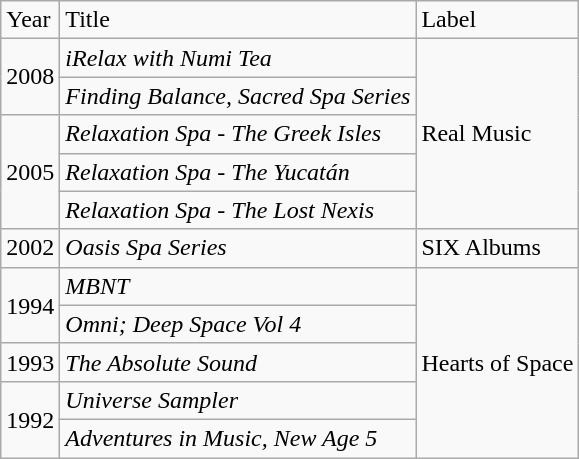<table class="wikitable">
<tr>
<td>Year</td>
<td>Title</td>
<td>Label</td>
</tr>
<tr>
<td rowspan="2">2008</td>
<td><em>iRelax with Numi Tea</em></td>
<td rowspan="5">Real Music</td>
</tr>
<tr>
<td><em>Finding Balance, Sacred Spa Series</em></td>
</tr>
<tr>
<td rowspan="3">2005</td>
<td><em>Relaxation Spa - The Greek Isles</em></td>
</tr>
<tr>
<td><em>Relaxation Spa - The Yucatán</em></td>
</tr>
<tr>
<td><em>Relaxation Spa - The Lost Nexis</em></td>
</tr>
<tr>
<td>2002</td>
<td><em>Oasis Spa Series</em></td>
<td>SIX Albums</td>
</tr>
<tr>
<td rowspan="2">1994</td>
<td><em>MBNT</em></td>
<td rowspan="5">Hearts of Space</td>
</tr>
<tr>
<td><em>Omni; Deep Space Vol 4</em></td>
</tr>
<tr>
<td>1993</td>
<td><em>The Absolute Sound</em></td>
</tr>
<tr>
<td rowspan="2">1992</td>
<td><em>Universe Sampler</em></td>
</tr>
<tr>
<td><em>Adventures in Music, New Age 5</em></td>
</tr>
</table>
